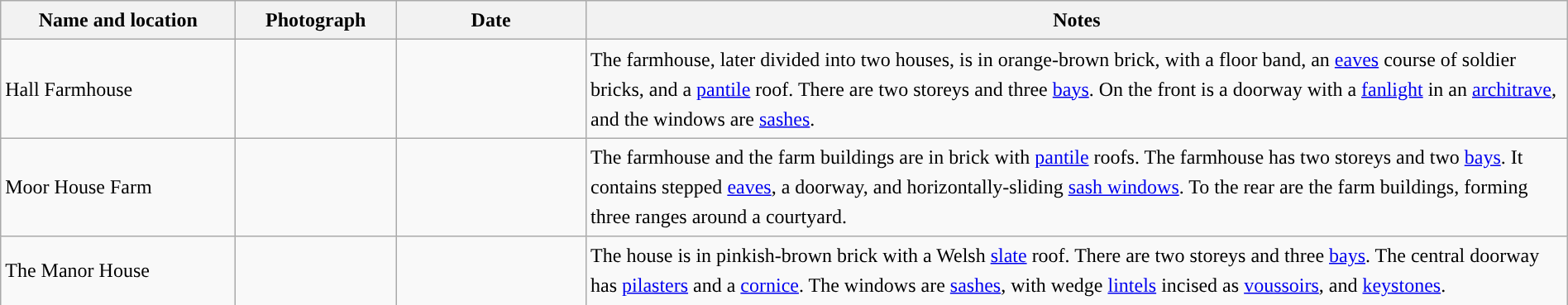<table class="wikitable sortable plainrowheaders" style="width:100%;border:0px;text-align:left;line-height:150%;">
<tr>
<th scope="col"  style="width:150px">Name and location</th>
<th scope="col"  style="width:100px" class="unsortable">Photograph</th>
<th scope="col"  style="width:120px">Date</th>
<th scope="col"  style="width:650px" class="unsortable">Notes</th>
</tr>
<tr>
<td>Hall Farmhouse<br><small></small></td>
<td></td>
<td align="center"></td>
<td>The farmhouse, later divided into two houses, is in orange-brown brick, with a floor band, an <a href='#'>eaves</a> course of soldier bricks, and a <a href='#'>pantile</a> roof. There are two storeys and three <a href='#'>bays</a>. On the front is a doorway with a <a href='#'>fanlight</a> in an <a href='#'>architrave</a>, and the windows are <a href='#'>sashes</a>.</td>
</tr>
<tr>
<td>Moor House Farm<br><small></small></td>
<td></td>
<td align="center"></td>
<td>The farmhouse and the farm buildings are in brick with <a href='#'>pantile</a> roofs. The farmhouse has two storeys and two <a href='#'>bays</a>. It contains stepped <a href='#'>eaves</a>, a doorway, and horizontally-sliding <a href='#'>sash windows</a>. To the rear are the farm buildings, forming three ranges around a courtyard.</td>
</tr>
<tr>
<td>The Manor House<br><small></small></td>
<td></td>
<td align="center"></td>
<td>The house is in pinkish-brown brick with a Welsh <a href='#'>slate</a> roof. There are two storeys and three <a href='#'>bays</a>. The central doorway has <a href='#'>pilasters</a> and a <a href='#'>cornice</a>. The windows are <a href='#'>sashes</a>, with wedge <a href='#'>lintels</a> incised as <a href='#'>voussoirs</a>, and <a href='#'>keystones</a>.</td>
</tr>
<tr>
</tr>
</table>
